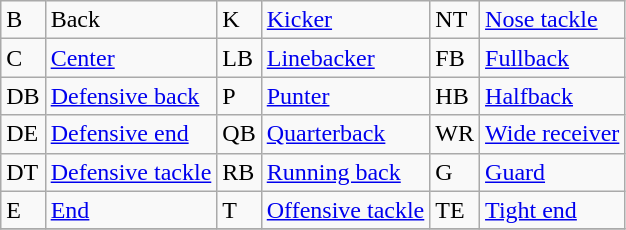<table class="wikitable">
<tr>
<td>B</td>
<td>Back</td>
<td>K</td>
<td><a href='#'>Kicker</a></td>
<td>NT</td>
<td><a href='#'>Nose tackle</a></td>
</tr>
<tr>
<td>C</td>
<td><a href='#'>Center</a></td>
<td>LB</td>
<td><a href='#'>Linebacker</a></td>
<td>FB</td>
<td><a href='#'>Fullback</a></td>
</tr>
<tr>
<td>DB</td>
<td><a href='#'>Defensive back</a></td>
<td>P</td>
<td><a href='#'>Punter</a></td>
<td>HB</td>
<td><a href='#'>Halfback</a></td>
</tr>
<tr>
<td>DE</td>
<td><a href='#'>Defensive end</a></td>
<td>QB</td>
<td><a href='#'>Quarterback</a></td>
<td>WR</td>
<td><a href='#'>Wide receiver</a></td>
</tr>
<tr>
<td>DT</td>
<td><a href='#'>Defensive tackle</a></td>
<td>RB</td>
<td><a href='#'>Running back</a></td>
<td>G</td>
<td><a href='#'>Guard</a></td>
</tr>
<tr>
<td>E</td>
<td><a href='#'>End</a></td>
<td>T</td>
<td><a href='#'>Offensive tackle</a></td>
<td>TE</td>
<td><a href='#'>Tight end</a></td>
</tr>
<tr>
</tr>
</table>
